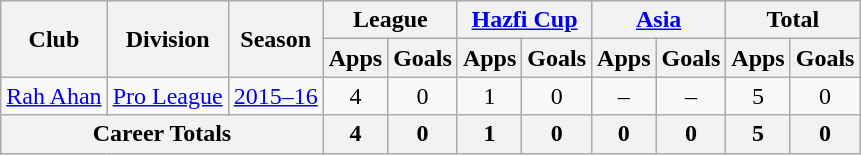<table class="wikitable" style="text-align: center;">
<tr>
<th rowspan="2">Club</th>
<th rowspan="2">Division</th>
<th rowspan="2">Season</th>
<th colspan="2">League</th>
<th colspan="2"><a href='#'>Hazfi Cup</a></th>
<th colspan="2"><a href='#'>Asia</a></th>
<th colspan="2">Total</th>
</tr>
<tr>
<th>Apps</th>
<th>Goals</th>
<th>Apps</th>
<th>Goals</th>
<th>Apps</th>
<th>Goals</th>
<th>Apps</th>
<th>Goals</th>
</tr>
<tr>
<td><a href='#'>Rah Ahan</a></td>
<td><a href='#'>Pro League</a></td>
<td><a href='#'>2015–16</a></td>
<td>4</td>
<td>0</td>
<td>1</td>
<td>0</td>
<td>–</td>
<td>–</td>
<td>5</td>
<td>0</td>
</tr>
<tr>
<th colspan=3>Career Totals</th>
<th>4</th>
<th>0</th>
<th>1</th>
<th>0</th>
<th>0</th>
<th>0</th>
<th>5</th>
<th>0</th>
</tr>
</table>
